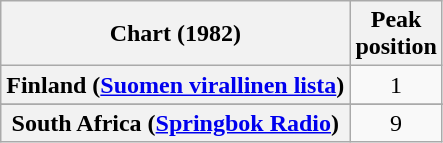<table class="wikitable sortable plainrowheaders" style="text-align:center">
<tr>
<th>Chart (1982)</th>
<th>Peak<br>position</th>
</tr>
<tr>
<th scope="row">Finland (<a href='#'>Suomen virallinen lista</a>)</th>
<td>1</td>
</tr>
<tr>
</tr>
<tr>
</tr>
<tr>
<th scope="row">South Africa (<a href='#'>Springbok Radio</a>)</th>
<td>9</td>
</tr>
</table>
